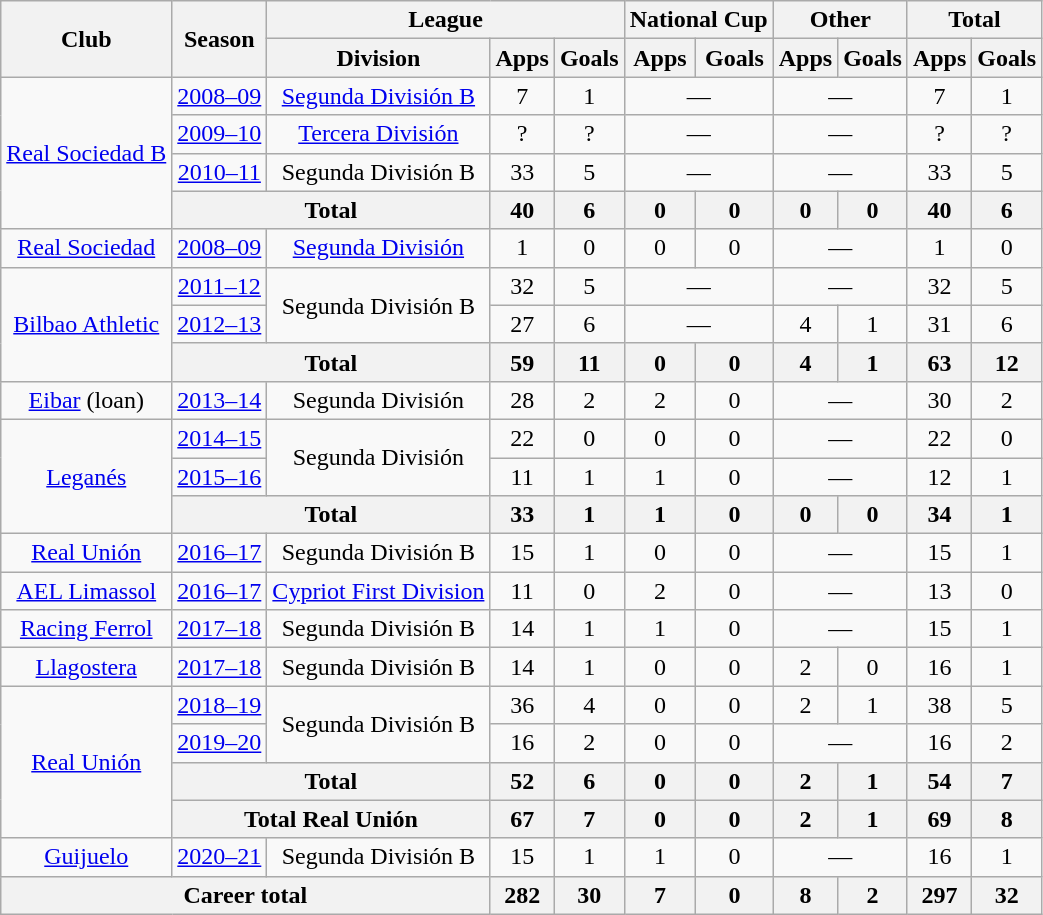<table class="wikitable" style="text-align:center">
<tr>
<th rowspan="2">Club</th>
<th rowspan="2">Season</th>
<th colspan="3">League</th>
<th colspan="2">National Cup</th>
<th colspan="2">Other</th>
<th colspan="2">Total</th>
</tr>
<tr>
<th>Division</th>
<th>Apps</th>
<th>Goals</th>
<th>Apps</th>
<th>Goals</th>
<th>Apps</th>
<th>Goals</th>
<th>Apps</th>
<th>Goals</th>
</tr>
<tr>
<td rowspan="4"><a href='#'>Real Sociedad B</a></td>
<td><a href='#'>2008–09</a></td>
<td><a href='#'>Segunda División B</a></td>
<td>7</td>
<td>1</td>
<td colspan="2">—</td>
<td colspan="2">—</td>
<td>7</td>
<td>1</td>
</tr>
<tr>
<td><a href='#'>2009–10</a></td>
<td><a href='#'>Tercera División</a></td>
<td>?</td>
<td>?</td>
<td colspan="2">—</td>
<td colspan="2">—</td>
<td>?</td>
<td>?</td>
</tr>
<tr>
<td><a href='#'>2010–11</a></td>
<td>Segunda División B</td>
<td>33</td>
<td>5</td>
<td colspan="2">—</td>
<td colspan="2">—</td>
<td>33</td>
<td>5</td>
</tr>
<tr>
<th colspan="2">Total</th>
<th>40</th>
<th>6</th>
<th>0</th>
<th>0</th>
<th>0</th>
<th>0</th>
<th>40</th>
<th>6</th>
</tr>
<tr>
<td><a href='#'>Real Sociedad</a></td>
<td><a href='#'>2008–09</a></td>
<td><a href='#'>Segunda División</a></td>
<td>1</td>
<td>0</td>
<td>0</td>
<td>0</td>
<td colspan="2">—</td>
<td>1</td>
<td>0</td>
</tr>
<tr>
<td rowspan="3"><a href='#'>Bilbao Athletic</a></td>
<td><a href='#'>2011–12</a></td>
<td rowspan="2">Segunda División B</td>
<td>32</td>
<td>5</td>
<td colspan="2">—</td>
<td colspan="2">—</td>
<td>32</td>
<td>5</td>
</tr>
<tr>
<td><a href='#'>2012–13</a></td>
<td>27</td>
<td>6</td>
<td colspan="2">—</td>
<td>4</td>
<td>1</td>
<td>31</td>
<td>6</td>
</tr>
<tr>
<th colspan="2">Total</th>
<th>59</th>
<th>11</th>
<th>0</th>
<th>0</th>
<th>4</th>
<th>1</th>
<th>63</th>
<th>12</th>
</tr>
<tr>
<td><a href='#'>Eibar</a> (loan)</td>
<td><a href='#'>2013–14</a></td>
<td>Segunda División</td>
<td>28</td>
<td>2</td>
<td>2</td>
<td>0</td>
<td colspan="2">—</td>
<td>30</td>
<td>2</td>
</tr>
<tr>
<td rowspan="3"><a href='#'>Leganés</a></td>
<td><a href='#'>2014–15</a></td>
<td rowspan="2">Segunda División</td>
<td>22</td>
<td>0</td>
<td>0</td>
<td>0</td>
<td colspan="2">—</td>
<td>22</td>
<td>0</td>
</tr>
<tr>
<td><a href='#'>2015–16</a></td>
<td>11</td>
<td>1</td>
<td>1</td>
<td>0</td>
<td colspan="2">—</td>
<td>12</td>
<td>1</td>
</tr>
<tr>
<th colspan="2">Total</th>
<th>33</th>
<th>1</th>
<th>1</th>
<th>0</th>
<th>0</th>
<th>0</th>
<th>34</th>
<th>1</th>
</tr>
<tr>
<td><a href='#'>Real Unión</a></td>
<td><a href='#'>2016–17</a></td>
<td>Segunda División B</td>
<td>15</td>
<td>1</td>
<td>0</td>
<td>0</td>
<td colspan="2">—</td>
<td>15</td>
<td>1</td>
</tr>
<tr>
<td><a href='#'>AEL Limassol</a></td>
<td><a href='#'>2016–17</a></td>
<td><a href='#'>Cypriot First Division</a></td>
<td>11</td>
<td>0</td>
<td>2</td>
<td>0</td>
<td colspan="2">—</td>
<td>13</td>
<td>0</td>
</tr>
<tr>
<td><a href='#'>Racing Ferrol</a></td>
<td><a href='#'>2017–18</a></td>
<td>Segunda División B</td>
<td>14</td>
<td>1</td>
<td>1</td>
<td>0</td>
<td colspan="2">—</td>
<td>15</td>
<td>1</td>
</tr>
<tr>
<td><a href='#'>Llagostera</a></td>
<td><a href='#'>2017–18</a></td>
<td>Segunda División B</td>
<td>14</td>
<td>1</td>
<td>0</td>
<td>0</td>
<td>2</td>
<td>0</td>
<td>16</td>
<td>1</td>
</tr>
<tr>
<td rowspan="4"><a href='#'>Real Unión</a></td>
<td><a href='#'>2018–19</a></td>
<td rowspan="2">Segunda División B</td>
<td>36</td>
<td>4</td>
<td>0</td>
<td>0</td>
<td>2</td>
<td>1</td>
<td>38</td>
<td>5</td>
</tr>
<tr>
<td><a href='#'>2019–20</a></td>
<td>16</td>
<td>2</td>
<td>0</td>
<td>0</td>
<td colspan="2">—</td>
<td>16</td>
<td>2</td>
</tr>
<tr>
<th colspan="2">Total</th>
<th>52</th>
<th>6</th>
<th>0</th>
<th>0</th>
<th>2</th>
<th>1</th>
<th>54</th>
<th>7</th>
</tr>
<tr>
<th colspan="2">Total Real Unión</th>
<th>67</th>
<th>7</th>
<th>0</th>
<th>0</th>
<th>2</th>
<th>1</th>
<th>69</th>
<th>8</th>
</tr>
<tr>
<td><a href='#'>Guijuelo</a></td>
<td><a href='#'>2020–21</a></td>
<td>Segunda División B</td>
<td>15</td>
<td>1</td>
<td>1</td>
<td>0</td>
<td colspan="2">—</td>
<td>16</td>
<td>1</td>
</tr>
<tr>
<th colspan="3">Career total</th>
<th>282</th>
<th>30</th>
<th>7</th>
<th>0</th>
<th>8</th>
<th>2</th>
<th>297</th>
<th>32</th>
</tr>
</table>
